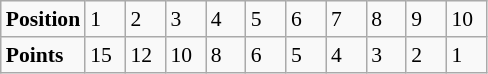<table class="wikitable" style="font-size: 90%;">
<tr>
<td><strong>Position</strong></td>
<td width=20>1</td>
<td width=20>2</td>
<td width=20>3</td>
<td width=20>4</td>
<td width=20>5</td>
<td width=20>6</td>
<td width=20>7</td>
<td width=20>8</td>
<td width=20>9</td>
<td width=20>10</td>
</tr>
<tr>
<td><strong>Points</strong></td>
<td>15</td>
<td>12</td>
<td>10</td>
<td>8</td>
<td>6</td>
<td>5</td>
<td>4</td>
<td>3</td>
<td>2</td>
<td>1</td>
</tr>
</table>
